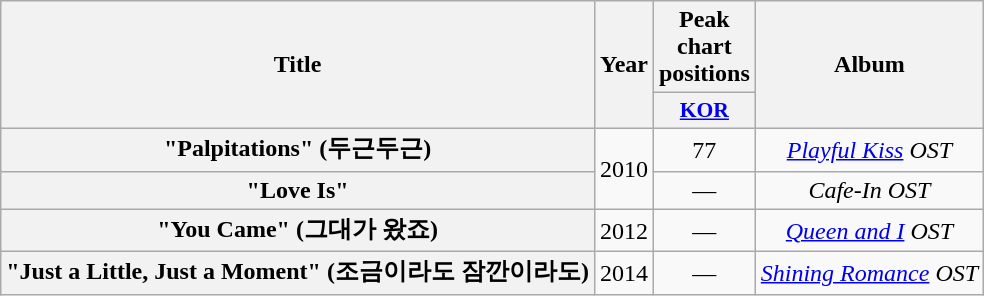<table class="wikitable plainrowheaders" style="text-align:center;">
<tr>
<th rowspan="2">Title</th>
<th rowspan="2">Year</th>
<th>Peak chart positions</th>
<th rowspan="2">Album</th>
</tr>
<tr>
<th scope="col" style="width:2.5em;font-size:90%;"><a href='#'>KOR</a><br></th>
</tr>
<tr>
<th scope="row">"Palpitations" (두근두근) </th>
<td rowspan="2">2010</td>
<td>77</td>
<td><em><a href='#'>Playful Kiss</a> OST</em></td>
</tr>
<tr>
<th scope="row">"Love Is" </th>
<td>—</td>
<td><em>Cafe-In OST</em></td>
</tr>
<tr>
<th scope="row">"You Came" (그대가 왔죠)</th>
<td>2012</td>
<td>—</td>
<td><em><a href='#'>Queen and I</a> OST</em></td>
</tr>
<tr>
<th scope="row">"Just a Little, Just a Moment" (조금이라도 잠깐이라도)</th>
<td>2014</td>
<td>—</td>
<td><em><a href='#'>Shining Romance</a> OST</em></td>
</tr>
</table>
